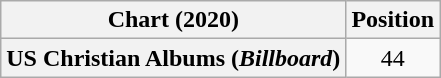<table class="wikitable plainrowheaders" style="text-align:center">
<tr>
<th scope="col">Chart (2020)</th>
<th scope="col">Position</th>
</tr>
<tr>
<th scope="row">US Christian Albums (<em>Billboard</em>)</th>
<td>44</td>
</tr>
</table>
